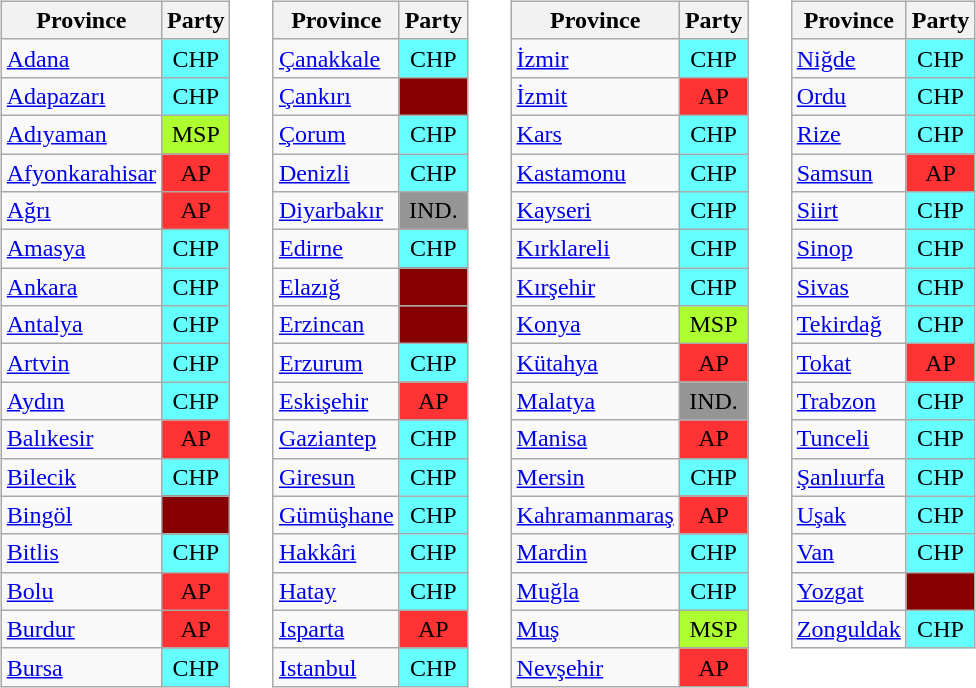<table>
<tr>
<td style="vertical-align:top"><br><table class="wikitable">
<tr>
<th>Province</th>
<th>Party</th>
</tr>
<tr>
<td><a href='#'>Adana</a></td>
<td style="background:#6ff; text-align:center;">CHP</td>
</tr>
<tr>
<td><a href='#'>Adapazarı</a></td>
<td style="background:#6ff; text-align:center;">CHP</td>
</tr>
<tr>
<td><a href='#'>Adıyaman</a></td>
<td style="background:#adff2f; text-align:center;">MSP</td>
</tr>
<tr>
<td><a href='#'>Afyonkarahisar</a></td>
<td style="background:#ff3333; text-align:center;">AP</td>
</tr>
<tr>
<td><a href='#'>Ağrı</a></td>
<td style="background:#ff3333; text-align:center;">AP</td>
</tr>
<tr>
<td><a href='#'>Amasya</a></td>
<td style="background:#6ff; text-align:center;">CHP</td>
</tr>
<tr>
<td><a href='#'>Ankara</a></td>
<td style="background:#6ff; text-align:center;">CHP</td>
</tr>
<tr>
<td><a href='#'>Antalya</a></td>
<td style="background:#6ff; text-align:center;">CHP</td>
</tr>
<tr>
<td><a href='#'>Artvin</a></td>
<td style="background:#6ff; text-align:center;">CHP</td>
</tr>
<tr>
<td><a href='#'>Aydın</a></td>
<td style="background:#6ff; text-align:center;">CHP</td>
</tr>
<tr>
<td><a href='#'>Balıkesir</a></td>
<td style="background:#ff3333; text-align:center;">AP</td>
</tr>
<tr>
<td><a href='#'>Bilecik</a></td>
<td style="background:#6ff; text-align:center;">CHP</td>
</tr>
<tr>
<td><a href='#'>Bingöl</a></td>
<td style="background:#870000; text-align:center;"></td>
</tr>
<tr>
<td><a href='#'>Bitlis</a></td>
<td style="background:#6ff; text-align:center;">CHP</td>
</tr>
<tr>
<td><a href='#'>Bolu</a></td>
<td style="background:#ff3333; text-align:center;">AP</td>
</tr>
<tr>
<td><a href='#'>Burdur</a></td>
<td style="background:#ff3333; text-align:center;">AP</td>
</tr>
<tr>
<td><a href='#'>Bursa</a></td>
<td style="background:#6ff; text-align:center;">CHP</td>
</tr>
</table>
</td>
<td colwidth=2em> </td>
<td style="vertical-align:top"><br><table class="wikitable">
<tr>
<th>Province</th>
<th>Party</th>
</tr>
<tr>
<td><a href='#'>Çanakkale</a></td>
<td style="background:#6ff; text-align:center;">CHP</td>
</tr>
<tr>
<td><a href='#'>Çankırı</a></td>
<td style="background:#870000; text-align:center;"></td>
</tr>
<tr>
<td><a href='#'>Çorum</a></td>
<td style="background:#6ff; text-align:center;">CHP</td>
</tr>
<tr>
<td><a href='#'>Denizli</a></td>
<td style="background:#6ff; text-align:center;">CHP</td>
</tr>
<tr>
<td><a href='#'>Diyarbakır</a></td>
<td style="background:#959595; text-align:center;">IND.</td>
</tr>
<tr>
<td><a href='#'>Edirne</a></td>
<td style="background:#6ff; text-align:center;">CHP</td>
</tr>
<tr>
<td><a href='#'>Elazığ</a></td>
<td style="background:#870000; text-align:center;"></td>
</tr>
<tr>
<td><a href='#'>Erzincan</a></td>
<td style="background:#870000; text-align:center;"></td>
</tr>
<tr>
<td><a href='#'>Erzurum</a></td>
<td style="background:#6ff; text-align:center;">CHP</td>
</tr>
<tr>
<td><a href='#'>Eskişehir</a></td>
<td style="background:#ff3333; text-align:center;">AP</td>
</tr>
<tr>
<td><a href='#'>Gaziantep</a></td>
<td style="background:#6ff; text-align:center;">CHP</td>
</tr>
<tr>
<td><a href='#'>Giresun</a></td>
<td style="background:#6ff; text-align:center;">CHP</td>
</tr>
<tr>
<td><a href='#'>Gümüşhane</a></td>
<td style="background:#6ff; text-align:center;">CHP</td>
</tr>
<tr>
<td><a href='#'>Hakkâri</a></td>
<td style="background:#6ff; text-align:center;">CHP</td>
</tr>
<tr>
<td><a href='#'>Hatay</a></td>
<td style="background:#6ff; text-align:center;">CHP</td>
</tr>
<tr>
<td><a href='#'>Isparta</a></td>
<td style="background:#ff3333; text-align:center;">AP</td>
</tr>
<tr>
<td><a href='#'>Istanbul</a></td>
<td style="background:#6ff; text-align:center;">CHP</td>
</tr>
</table>
</td>
<td colwidth=2em> </td>
<td style="vertical-align:top"><br><table class="wikitable">
<tr>
<th>Province</th>
<th>Party</th>
</tr>
<tr>
<td><a href='#'>İzmir</a></td>
<td style="background:#6ff; text-align:center;">CHP</td>
</tr>
<tr>
<td><a href='#'>İzmit</a></td>
<td style="background:#ff3333; text-align:center;">AP</td>
</tr>
<tr>
<td><a href='#'>Kars</a></td>
<td style="background:#6ff; text-align:center;">CHP</td>
</tr>
<tr>
<td><a href='#'>Kastamonu</a></td>
<td style="background:#6ff; text-align:center;">CHP</td>
</tr>
<tr>
<td><a href='#'>Kayseri</a></td>
<td style="background:#6ff; text-align:center;">CHP</td>
</tr>
<tr>
<td><a href='#'>Kırklareli</a></td>
<td style="background:#6ff; text-align:center;">CHP</td>
</tr>
<tr>
<td><a href='#'>Kırşehir</a></td>
<td style="background:#6ff; text-align:center;">CHP</td>
</tr>
<tr>
<td><a href='#'>Konya</a></td>
<td style="background:#adff2f; text-align:center;">MSP</td>
</tr>
<tr>
<td><a href='#'>Kütahya</a></td>
<td style="background:#ff3333; text-align:center;">AP</td>
</tr>
<tr>
<td><a href='#'>Malatya</a></td>
<td style="background:#959595; text-align:center;">IND.</td>
</tr>
<tr>
<td><a href='#'>Manisa</a></td>
<td style="background:#ff3333; text-align:center;">AP</td>
</tr>
<tr>
<td><a href='#'>Mersin</a></td>
<td style="background:#6ff; text-align:center;">CHP</td>
</tr>
<tr>
<td><a href='#'>Kahramanmaraş</a></td>
<td style="background:#ff3333; text-align:center;">AP</td>
</tr>
<tr>
<td><a href='#'>Mardin</a></td>
<td style="background:#6ff; text-align:center;">CHP</td>
</tr>
<tr>
<td><a href='#'>Muğla</a></td>
<td style="background:#6ff; text-align:center;">CHP</td>
</tr>
<tr>
<td><a href='#'>Muş</a></td>
<td style="background:#adff2f; text-align:center;">MSP</td>
</tr>
<tr>
<td><a href='#'>Nevşehir</a></td>
<td style="background:#ff3333; text-align:center;">AP</td>
</tr>
</table>
</td>
<td colwidth=2em> </td>
<td style="vertical-align:top"><br><table class="wikitable">
<tr>
<th>Province</th>
<th>Party</th>
</tr>
<tr>
<td><a href='#'>Niğde</a></td>
<td style="background:#6ff; text-align:center;">CHP</td>
</tr>
<tr>
<td><a href='#'>Ordu</a></td>
<td style="background:#6ff; text-align:center;">CHP</td>
</tr>
<tr>
<td><a href='#'>Rize</a></td>
<td style="background:#6ff; text-align:center;">CHP</td>
</tr>
<tr>
<td><a href='#'>Samsun</a></td>
<td style="background:#ff3333; text-align:center;">AP</td>
</tr>
<tr>
<td><a href='#'>Siirt</a></td>
<td style="background:#6ff; text-align:center;">CHP</td>
</tr>
<tr>
<td><a href='#'>Sinop</a></td>
<td style="background:#6ff; text-align:center;">CHP</td>
</tr>
<tr>
<td><a href='#'>Sivas</a></td>
<td style="background:#6ff; text-align:center;">CHP</td>
</tr>
<tr>
<td><a href='#'>Tekirdağ</a></td>
<td style="background:#6ff; text-align:center;">CHP</td>
</tr>
<tr>
<td><a href='#'>Tokat</a></td>
<td style="background:#ff3333; text-align:center;">AP</td>
</tr>
<tr>
<td><a href='#'>Trabzon</a></td>
<td style="background:#6ff; text-align:center;">CHP</td>
</tr>
<tr>
<td><a href='#'>Tunceli</a></td>
<td style="background:#6ff; text-align:center;">CHP</td>
</tr>
<tr>
<td><a href='#'>Şanlıurfa</a></td>
<td style="background:#6ff; text-align:center;">CHP</td>
</tr>
<tr>
<td><a href='#'>Uşak</a></td>
<td style="background:#6ff; text-align:center;">CHP</td>
</tr>
<tr>
<td><a href='#'>Van</a></td>
<td style="background:#6ff; text-align:center;">CHP</td>
</tr>
<tr>
<td><a href='#'>Yozgat</a></td>
<td style="background:#870000; text-align:center;"></td>
</tr>
<tr>
<td><a href='#'>Zonguldak</a></td>
<td style="background:#6ff; text-align:center;">CHP</td>
</tr>
</table>
</td>
</tr>
</table>
